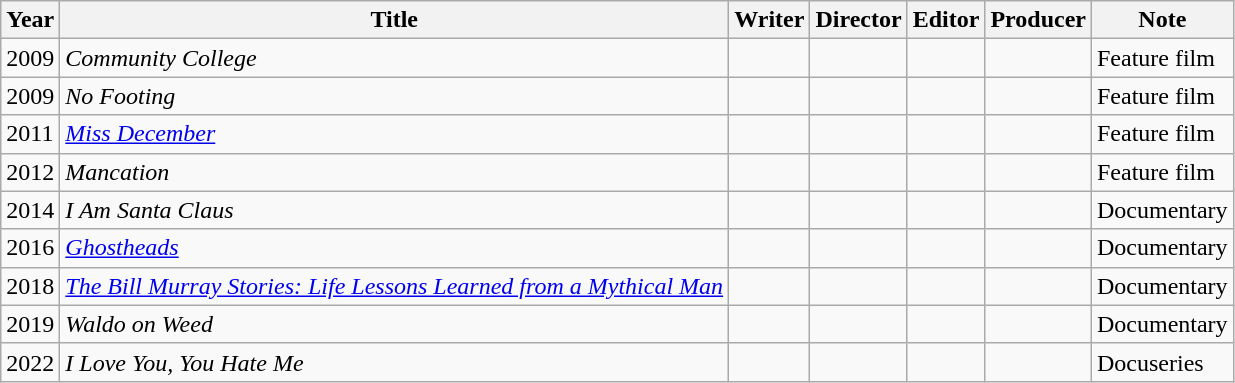<table class="wikitable sortable">
<tr>
<th>Year</th>
<th>Title</th>
<th>Writer</th>
<th>Director</th>
<th>Editor</th>
<th>Producer</th>
<th>Note</th>
</tr>
<tr>
<td>2009</td>
<td><em>Community College</em></td>
<td style="text-align:center;"></td>
<td style="text-align:center;"></td>
<td style="text-align:center;"></td>
<td style="text-align:center;"></td>
<td>Feature film</td>
</tr>
<tr>
<td>2009</td>
<td><em>No Footing</em></td>
<td style="text-align:center;"></td>
<td style="text-align:center;"></td>
<td style="text-align:center;"></td>
<td style="text-align:center;"></td>
<td>Feature film</td>
</tr>
<tr>
<td>2011</td>
<td><em><a href='#'>Miss December</a></em></td>
<td style="text-align:center;"></td>
<td style="text-align:center;"></td>
<td style="text-align:center;"></td>
<td style="text-align:center;"></td>
<td>Feature film</td>
</tr>
<tr>
<td>2012</td>
<td><em>Mancation</em></td>
<td style="text-align:center;"></td>
<td style="text-align:center;"></td>
<td style="text-align:center;"></td>
<td style="text-align:center;"></td>
<td>Feature film</td>
</tr>
<tr>
<td>2014</td>
<td><em>I Am Santa Claus</em></td>
<td style="text-align:center;"></td>
<td style="text-align:center;"></td>
<td style="text-align:center;"></td>
<td style="text-align:center;"></td>
<td>Documentary</td>
</tr>
<tr>
<td>2016</td>
<td><em><a href='#'>Ghostheads</a></em></td>
<td style="text-align:center;"></td>
<td style="text-align:center;"></td>
<td style="text-align:center;"></td>
<td style="text-align:center;"></td>
<td>Documentary</td>
</tr>
<tr>
<td>2018</td>
<td><em><a href='#'>The Bill Murray Stories: Life Lessons Learned from a Mythical Man</a></em></td>
<td style="text-align:center;"></td>
<td style="text-align:center;"></td>
<td style="text-align:center;"></td>
<td style="text-align:center;"></td>
<td>Documentary</td>
</tr>
<tr>
<td>2019</td>
<td><em>Waldo on Weed</em></td>
<td style="text-align:center;"></td>
<td style="text-align:center;"></td>
<td style="text-align:center;"></td>
<td style="text-align:center;"></td>
<td>Documentary</td>
</tr>
<tr>
<td>2022</td>
<td><em>I Love You, You Hate Me</em></td>
<td style="text-align:center;"></td>
<td style="text-align:center;"></td>
<td style="text-align:center;"></td>
<td style="text-align:center;"></td>
<td>Docuseries</td>
</tr>
</table>
